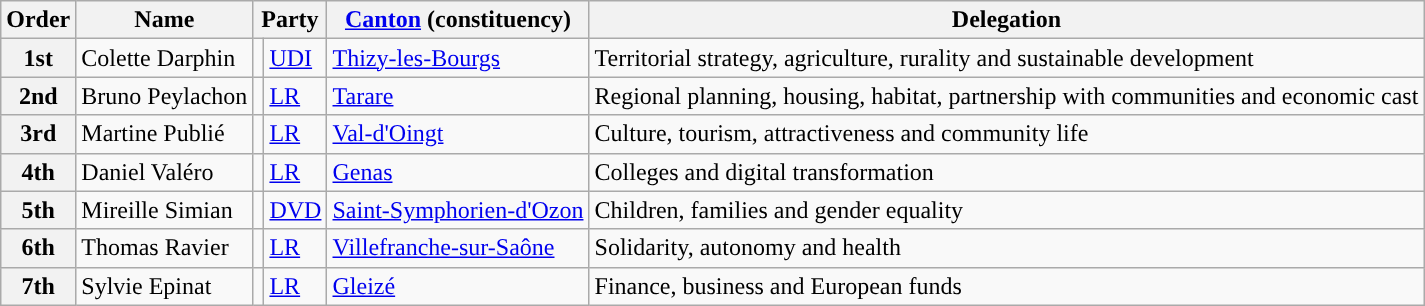<table class="wikitable sortable">
<tr>
<th>Order</th>
<th>Name</th>
<th colspan="2">Party</th>
<th><a href='#'>Canton</a> (constituency)</th>
<th>Delegation</th>
</tr>
<tr>
<th>1st</th>
<td>Colette Darphin</td>
<td style="color:inherit;background:"></td>
<td><a href='#'>UDI</a></td>
<td><a href='#'>Thizy-les-Bourgs</a></td>
<td>Territorial strategy, agriculture, rurality and sustainable development</td>
</tr>
<tr>
<th>2nd</th>
<td>Bruno Peylachon</td>
<td style="color:inherit;background:"></td>
<td><a href='#'>LR</a></td>
<td><a href='#'>Tarare</a></td>
<td>Regional planning, housing, habitat, partnership with communities and economic cast</td>
</tr>
<tr>
<th>3rd</th>
<td>Martine Publié</td>
<td style="color:inherit;background:"></td>
<td><a href='#'>LR</a></td>
<td><a href='#'>Val-d'Oingt</a></td>
<td>Culture, tourism, attractiveness and community life</td>
</tr>
<tr>
<th>4th</th>
<td>Daniel Valéro</td>
<td style="color:inherit;background:"></td>
<td><a href='#'>LR</a></td>
<td><a href='#'>Genas</a></td>
<td>Colleges and digital transformation</td>
</tr>
<tr>
<th>5th</th>
<td>Mireille Simian</td>
<td style="color:inherit;background:"></td>
<td><a href='#'>DVD</a></td>
<td><a href='#'>Saint-Symphorien-d'Ozon</a></td>
<td>Children, families and gender equality</td>
</tr>
<tr>
<th>6th</th>
<td>Thomas Ravier</td>
<td style="color:inherit;background:"></td>
<td><a href='#'>LR</a></td>
<td><a href='#'>Villefranche-sur-Saône</a></td>
<td>Solidarity, autonomy and health</td>
</tr>
<tr>
<th>7th</th>
<td>Sylvie Epinat</td>
<td style="color:inherit;background:"></td>
<td><a href='#'>LR</a></td>
<td><a href='#'>Gleizé</a></td>
<td>Finance, business and European funds</td>
</tr>
</table>
